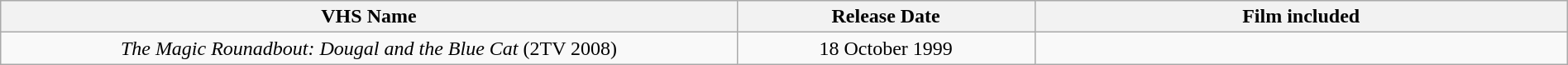<table class="wikitable" style="text-align:center; width:100%;">
<tr>
<th style="width:47%;">VHS Name</th>
<th style="width:19%;">Release Date</th>
<th style="width:60%;">Film included</th>
</tr>
<tr>
<td><em>The Magic Rounadbout: Dougal and the Blue Cat</em> (2TV 2008)</td>
<td style = "text-align:center;">18 October 1999</td>
<td style = "text-align:center;"></td>
</tr>
</table>
